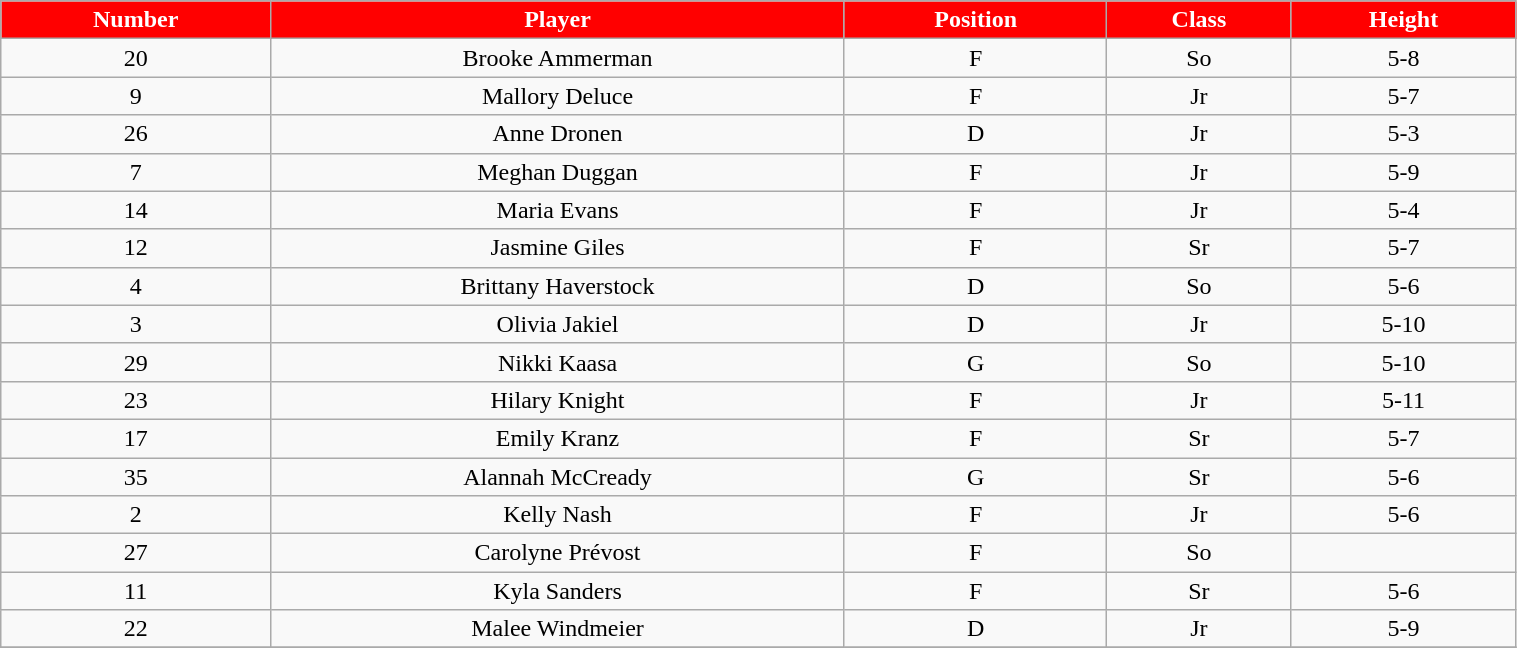<table class="wikitable" width="80%">
<tr align="center"  style=" background:red; color:#FFFFFF; ">
<td><strong>Number</strong></td>
<td><strong>Player</strong></td>
<td><strong>Position</strong></td>
<td><strong>Class</strong></td>
<td><strong>Height</strong></td>
</tr>
<tr align="center" bgcolor="">
<td>20</td>
<td>Brooke Ammerman</td>
<td>F</td>
<td>So</td>
<td>5-8</td>
</tr>
<tr align="center" bgcolor="">
<td>9</td>
<td>Mallory Deluce</td>
<td>F</td>
<td>Jr</td>
<td>5-7</td>
</tr>
<tr align="center" bgcolor="">
<td>26</td>
<td>Anne Dronen</td>
<td>D</td>
<td>Jr</td>
<td>5-3</td>
</tr>
<tr align="center" bgcolor="">
<td>7</td>
<td>Meghan Duggan</td>
<td>F</td>
<td>Jr</td>
<td>5-9</td>
</tr>
<tr align="center" bgcolor="">
<td>14</td>
<td>Maria Evans</td>
<td>F</td>
<td>Jr</td>
<td>5-4</td>
</tr>
<tr align="center" bgcolor="">
<td>12</td>
<td>Jasmine Giles</td>
<td>F</td>
<td>Sr</td>
<td>5-7</td>
</tr>
<tr align="center" bgcolor="">
<td>4</td>
<td>Brittany Haverstock</td>
<td>D</td>
<td>So</td>
<td>5-6</td>
</tr>
<tr align="center" bgcolor="">
<td>3</td>
<td>Olivia Jakiel</td>
<td>D</td>
<td>Jr</td>
<td>5-10</td>
</tr>
<tr align="center" bgcolor="">
<td>29</td>
<td>Nikki Kaasa</td>
<td>G</td>
<td>So</td>
<td>5-10</td>
</tr>
<tr align="center" bgcolor="">
<td>23</td>
<td>Hilary Knight</td>
<td>F</td>
<td>Jr</td>
<td>5-11</td>
</tr>
<tr align="center" bgcolor="">
<td>17</td>
<td>Emily Kranz</td>
<td>F</td>
<td>Sr</td>
<td>5-7</td>
</tr>
<tr align="center" bgcolor="">
<td>35</td>
<td>Alannah McCready</td>
<td>G</td>
<td>Sr</td>
<td>5-6</td>
</tr>
<tr align="center" bgcolor="">
<td>2</td>
<td>Kelly Nash</td>
<td>F</td>
<td>Jr</td>
<td>5-6</td>
</tr>
<tr align="center" bgcolor="">
<td>27</td>
<td>Carolyne Prévost</td>
<td>F</td>
<td>So</td>
<td></td>
</tr>
<tr align="center" bgcolor="">
<td>11</td>
<td>Kyla Sanders</td>
<td>F</td>
<td>Sr</td>
<td>5-6</td>
</tr>
<tr align="center" bgcolor="">
<td>22</td>
<td>Malee Windmeier</td>
<td>D</td>
<td>Jr</td>
<td>5-9</td>
</tr>
<tr align="center" bgcolor="">
</tr>
</table>
